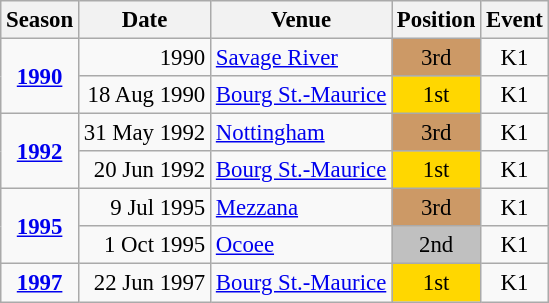<table class="wikitable" style="text-align:center; font-size:95%;">
<tr>
<th>Season</th>
<th>Date</th>
<th>Venue</th>
<th>Position</th>
<th>Event</th>
</tr>
<tr>
<td rowspan=2><strong><a href='#'>1990</a></strong></td>
<td align=right>1990</td>
<td align=left><a href='#'>Savage River</a></td>
<td bgcolor=cc9966>3rd</td>
<td>K1</td>
</tr>
<tr>
<td align=right>18 Aug 1990</td>
<td align=left><a href='#'>Bourg St.-Maurice</a></td>
<td bgcolor=gold>1st</td>
<td>K1</td>
</tr>
<tr>
<td rowspan=2><strong><a href='#'>1992</a></strong></td>
<td align=right>31 May 1992</td>
<td align=left><a href='#'>Nottingham</a></td>
<td bgcolor=cc9966>3rd</td>
<td>K1</td>
</tr>
<tr>
<td align=right>20 Jun 1992</td>
<td align=left><a href='#'>Bourg St.-Maurice</a></td>
<td bgcolor=gold>1st</td>
<td>K1</td>
</tr>
<tr>
<td rowspan=2><strong><a href='#'>1995</a></strong></td>
<td align=right>9 Jul 1995</td>
<td align=left><a href='#'>Mezzana</a></td>
<td bgcolor=cc9966>3rd</td>
<td>K1</td>
</tr>
<tr>
<td align=right>1 Oct 1995</td>
<td align=left><a href='#'>Ocoee</a></td>
<td bgcolor=silver>2nd</td>
<td>K1</td>
</tr>
<tr>
<td><strong><a href='#'>1997</a></strong></td>
<td align=right>22 Jun 1997</td>
<td align=left><a href='#'>Bourg St.-Maurice</a></td>
<td bgcolor=gold>1st</td>
<td>K1</td>
</tr>
</table>
